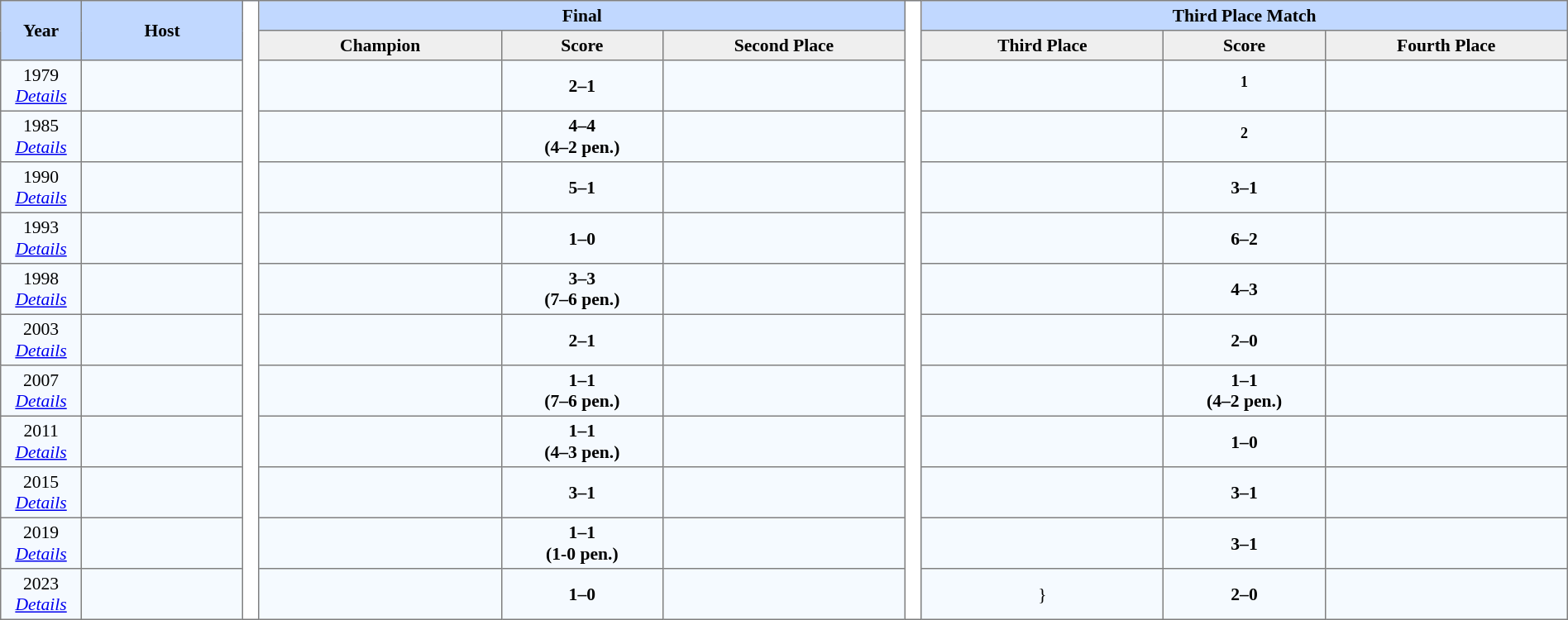<table border=1 style="border-collapse:collapse; font-size:90%;" cellpadding=3 cellspacing=0 width=100%>
<tr bgcolor=#C1D8FF>
<th rowspan=2 width=5%>Year</th>
<th rowspan=2 width=10%>Host</th>
<th width=1% rowspan=35 bgcolor=ffffff></th>
<th colspan=3>Final</th>
<th width=1% rowspan=35 bgcolor=ffffff></th>
<th colspan=3>Third Place Match</th>
</tr>
<tr bgcolor=#EFEFEF>
<th width=15%>Champion</th>
<th width=10%>Score</th>
<th width=15%>Second Place</th>
<th width=15%>Third Place</th>
<th width=10%>Score</th>
<th width=15%>Fourth Place</th>
</tr>
<tr align=center bgcolor=#F5FAFF>
<td>1979<br><em><a href='#'>Details</a></em></td>
<td></td>
<td><strong></strong></td>
<td><strong>2–1</strong></td>
<td></td>
<td></td>
<td><sup><strong>1</strong></sup></td>
<td></td>
</tr>
<tr align=center bgcolor=#F5FAFF>
<td>1985<br><em><a href='#'>Details</a></em></td>
<td></td>
<td><strong></strong></td>
<td><strong>4–4<br>(4–2 pen.)</strong></td>
<td></td>
<td></td>
<td><sup><strong>2</strong></sup></td>
<td></td>
</tr>
<tr align=center bgcolor=#F5FAFF>
<td>1990<br><em><a href='#'>Details</a></em></td>
<td></td>
<td><strong></strong></td>
<td><strong>5–1</strong></td>
<td></td>
<td></td>
<td><strong>3–1</strong></td>
<td></td>
</tr>
<tr align=center bgcolor=#F5FAFF>
<td>1993<br><em><a href='#'>Details</a></em></td>
<td></td>
<td><strong></strong></td>
<td><strong>1–0</strong></td>
<td></td>
<td></td>
<td><strong>6–2</strong></td>
<td></td>
</tr>
<tr align=center bgcolor=#F5FAFF>
<td>1998<br><em><a href='#'>Details</a></em></td>
<td></td>
<td><strong></strong></td>
<td><strong>3–3<br> (7–6 pen.)</strong></td>
<td></td>
<td></td>
<td><strong>4–3</strong></td>
<td></td>
</tr>
<tr align=center bgcolor=#F5FAFF>
<td>2003<br><em><a href='#'>Details</a></em></td>
<td></td>
<td><strong></strong></td>
<td><strong>2–1</strong></td>
<td></td>
<td></td>
<td><strong>2–0</strong></td>
<td></td>
</tr>
<tr align=center bgcolor=#F5FAFF>
<td>2007<br><em><a href='#'>Details</a></em></td>
<td></td>
<td><strong></strong></td>
<td><strong>1–1<br> (7–6 pen.)</strong></td>
<td></td>
<td></td>
<td><strong>1–1<br> (4–2 pen.)</strong></td>
<td></td>
</tr>
<tr align=center bgcolor=#F5FAFF>
<td>2011<br><em><a href='#'>Details</a></em></td>
<td></td>
<td><strong></strong></td>
<td><strong>1–1<br> (4–3 pen.)</strong></td>
<td></td>
<td></td>
<td><strong>1–0</strong></td>
<td></td>
</tr>
<tr align=center bgcolor=#F5FAFF>
<td>2015<br><em><a href='#'>Details</a></em></td>
<td></td>
<td><strong></strong></td>
<td><strong>3–1</strong></td>
<td></td>
<td></td>
<td><strong>3–1</strong></td>
<td></td>
</tr>
<tr align=center bgcolor=#F5FAFF>
<td>2019<br><em><a href='#'>Details</a></em></td>
<td></td>
<td><strong></strong></td>
<td><strong>1–1<br> (1-0 pen.)</strong></td>
<td></td>
<td></td>
<td><strong>3–1</strong></td>
<td></td>
</tr>
<tr align=center bgcolor=#F5FAFF>
<td>2023<br><em><a href='#'>Details</a></em></td>
<td></td>
<td><strong></strong></td>
<td><strong>1–0</strong></td>
<td></td>
<td>}</td>
<td><strong>2–0</strong></td>
<td></td>
</tr>
</table>
